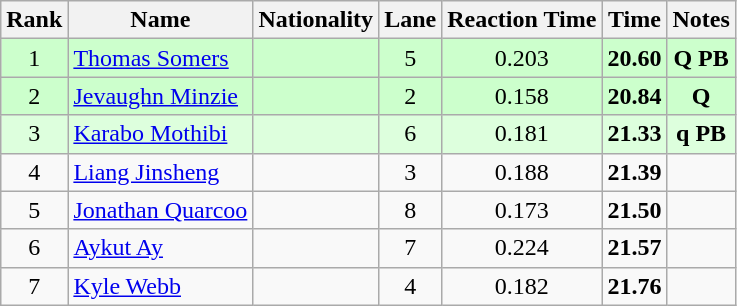<table class="wikitable sortable" style="text-align:center">
<tr>
<th>Rank</th>
<th>Name</th>
<th>Nationality</th>
<th>Lane</th>
<th>Reaction Time</th>
<th>Time</th>
<th>Notes</th>
</tr>
<tr bgcolor=ccffcc>
<td>1</td>
<td align=left><a href='#'>Thomas Somers</a></td>
<td align=left></td>
<td>5</td>
<td>0.203</td>
<td><strong>20.60</strong></td>
<td><strong>Q PB</strong></td>
</tr>
<tr bgcolor=ccffcc>
<td>2</td>
<td align=left><a href='#'>Jevaughn Minzie</a></td>
<td align=left></td>
<td>2</td>
<td>0.158</td>
<td><strong>20.84</strong></td>
<td><strong>Q</strong></td>
</tr>
<tr bgcolor=ddffdd>
<td>3</td>
<td align=left><a href='#'>Karabo Mothibi</a></td>
<td align=left></td>
<td>6</td>
<td>0.181</td>
<td><strong>21.33</strong></td>
<td><strong>q PB</strong></td>
</tr>
<tr>
<td>4</td>
<td align=left><a href='#'>Liang Jinsheng</a></td>
<td align=left></td>
<td>3</td>
<td>0.188</td>
<td><strong>21.39</strong></td>
<td></td>
</tr>
<tr>
<td>5</td>
<td align=left><a href='#'>Jonathan Quarcoo</a></td>
<td align=left></td>
<td>8</td>
<td>0.173</td>
<td><strong>21.50</strong></td>
<td></td>
</tr>
<tr>
<td>6</td>
<td align=left><a href='#'>Aykut Ay</a></td>
<td align=left></td>
<td>7</td>
<td>0.224</td>
<td><strong>21.57</strong></td>
<td></td>
</tr>
<tr>
<td>7</td>
<td align=left><a href='#'>Kyle Webb</a></td>
<td align=left></td>
<td>4</td>
<td>0.182</td>
<td><strong>21.76</strong></td>
<td></td>
</tr>
</table>
